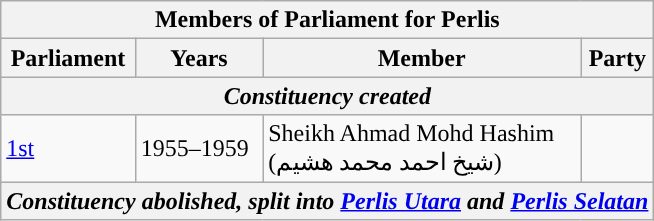<table class="wikitable">
<tr>
<th colspan="4">Members of Parliament for Perlis</th>
</tr>
<tr>
<th>Parliament</th>
<th>Years</th>
<th>Member</th>
<th>Party</th>
</tr>
<tr>
<th colspan="4"><em>Constituency created</em></th>
</tr>
<tr>
<td><a href='#'>1st</a></td>
<td>1955–1959</td>
<td>Sheikh Ahmad Mohd Hashim  <br>  (شيخ احمد محمد هشيم)</td>
<td></td>
</tr>
<tr>
<th colspan="4"><em>Constituency abolished, split into <a href='#'>Perlis Utara</a> and <a href='#'>Perlis Selatan</a></em></th>
</tr>
</table>
